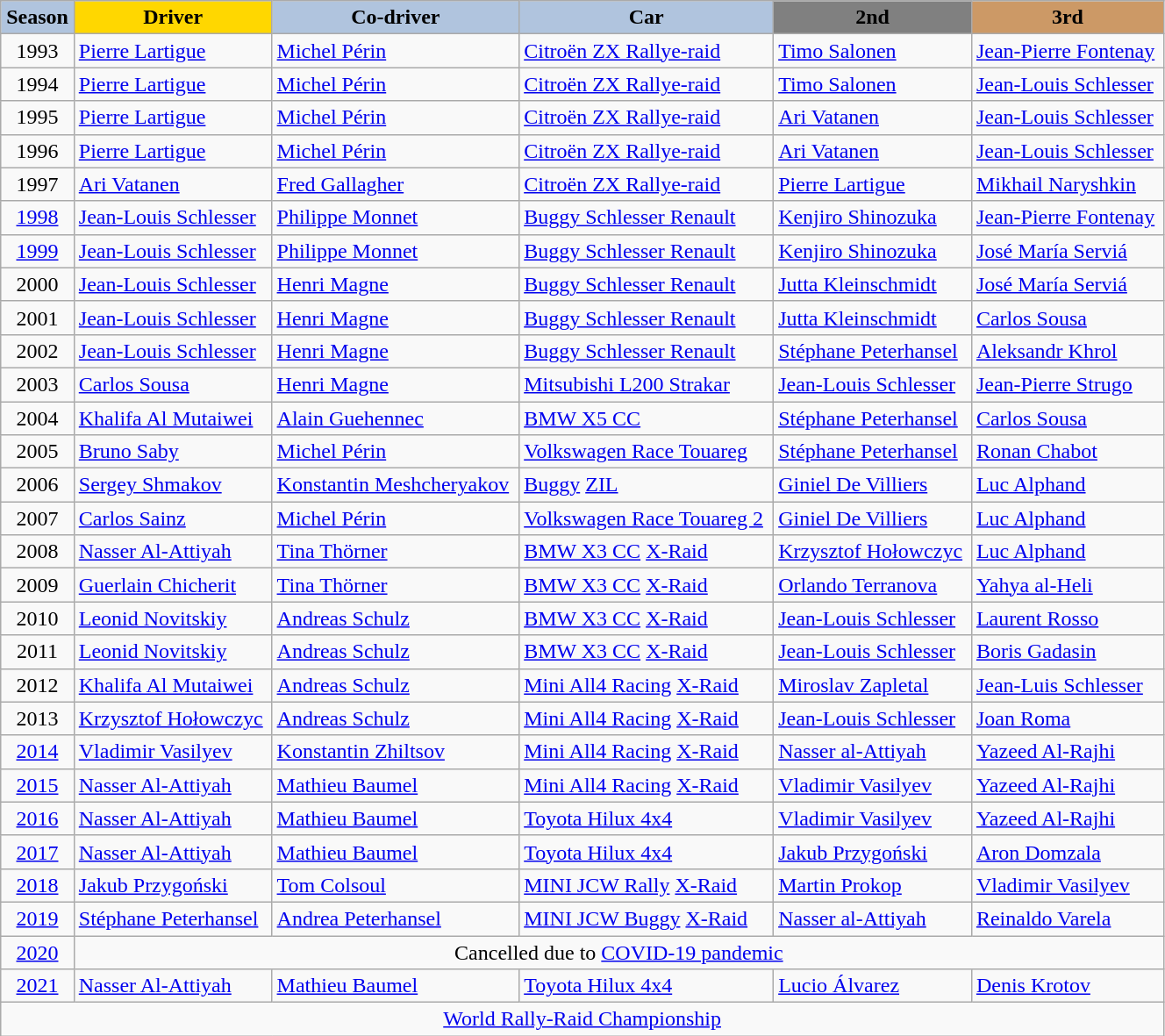<table class="wikitable" width=70% style="font-size: 100%;">
<tr>
<th style="background:lightsteelblue">Season</th>
<th style="background:gold">Driver</th>
<th style="background:lightsteelblue">Co-driver</th>
<th style="background:lightsteelblue">Car</th>
<th style="background:grey">2nd</th>
<th style="background-color:#CC9966">3rd</th>
</tr>
<tr>
<td align=center>1993</td>
<td> <a href='#'>Pierre Lartigue</a></td>
<td> <a href='#'>Michel Périn</a></td>
<td><a href='#'>Citroën ZX Rallye-raid</a></td>
<td> <a href='#'>Timo Salonen</a></td>
<td> <a href='#'>Jean-Pierre Fontenay</a></td>
</tr>
<tr>
<td align=center>1994</td>
<td> <a href='#'>Pierre Lartigue</a></td>
<td> <a href='#'>Michel Périn</a></td>
<td><a href='#'>Citroën ZX Rallye-raid</a></td>
<td> <a href='#'>Timo Salonen</a></td>
<td> <a href='#'>Jean-Louis Schlesser</a></td>
</tr>
<tr>
<td align=center>1995</td>
<td> <a href='#'>Pierre Lartigue</a></td>
<td> <a href='#'>Michel Périn</a></td>
<td><a href='#'>Citroën ZX Rallye-raid</a></td>
<td> <a href='#'>Ari Vatanen</a></td>
<td> <a href='#'>Jean-Louis Schlesser</a></td>
</tr>
<tr>
<td align=center>1996</td>
<td> <a href='#'>Pierre Lartigue</a></td>
<td> <a href='#'>Michel Périn</a></td>
<td><a href='#'>Citroën ZX Rallye-raid</a></td>
<td> <a href='#'>Ari Vatanen</a></td>
<td> <a href='#'>Jean-Louis Schlesser</a></td>
</tr>
<tr>
<td align=center>1997</td>
<td> <a href='#'>Ari Vatanen</a></td>
<td> <a href='#'>Fred Gallagher</a></td>
<td><a href='#'>Citroën ZX Rallye-raid</a></td>
<td> <a href='#'>Pierre Lartigue</a></td>
<td> <a href='#'>Mikhail Naryshkin</a></td>
</tr>
<tr>
<td align=center><a href='#'>1998</a></td>
<td> <a href='#'>Jean-Louis Schlesser</a></td>
<td> <a href='#'>Philippe Monnet</a></td>
<td><a href='#'>Buggy Schlesser Renault</a></td>
<td> <a href='#'>Kenjiro Shinozuka</a></td>
<td> <a href='#'>Jean-Pierre Fontenay</a></td>
</tr>
<tr>
<td align=center><a href='#'>1999</a></td>
<td> <a href='#'>Jean-Louis Schlesser</a></td>
<td> <a href='#'>Philippe Monnet</a></td>
<td><a href='#'>Buggy Schlesser Renault</a></td>
<td> <a href='#'>Kenjiro Shinozuka</a></td>
<td> <a href='#'>José María Serviá</a></td>
</tr>
<tr>
<td align=center>2000</td>
<td> <a href='#'>Jean-Louis Schlesser</a></td>
<td> <a href='#'>Henri Magne</a></td>
<td><a href='#'>Buggy Schlesser Renault</a></td>
<td> <a href='#'>Jutta Kleinschmidt</a></td>
<td> <a href='#'>José María Serviá</a></td>
</tr>
<tr>
<td align=center>2001</td>
<td> <a href='#'>Jean-Louis Schlesser</a></td>
<td> <a href='#'>Henri Magne</a></td>
<td><a href='#'>Buggy Schlesser Renault</a></td>
<td> <a href='#'>Jutta Kleinschmidt</a></td>
<td> <a href='#'>Carlos Sousa</a></td>
</tr>
<tr>
<td align=center>2002</td>
<td> <a href='#'>Jean-Louis Schlesser</a></td>
<td> <a href='#'>Henri Magne</a></td>
<td><a href='#'>Buggy Schlesser Renault</a></td>
<td> <a href='#'>Stéphane Peterhansel</a></td>
<td> <a href='#'>Aleksandr Khrol</a></td>
</tr>
<tr>
<td align=center>2003</td>
<td> <a href='#'>Carlos Sousa</a></td>
<td> <a href='#'>Henri Magne</a></td>
<td><a href='#'>Mitsubishi L200 Strakar</a></td>
<td> <a href='#'>Jean-Louis Schlesser</a></td>
<td> <a href='#'>Jean-Pierre Strugo</a></td>
</tr>
<tr>
<td align=center>2004</td>
<td> <a href='#'>Khalifa Al Mutaiwei</a></td>
<td> <a href='#'>Alain Guehennec</a></td>
<td><a href='#'>BMW X5 CC</a></td>
<td> <a href='#'>Stéphane Peterhansel</a></td>
<td> <a href='#'>Carlos Sousa</a></td>
</tr>
<tr>
<td align=center>2005</td>
<td> <a href='#'>Bruno Saby</a></td>
<td> <a href='#'>Michel Périn</a></td>
<td><a href='#'>Volkswagen Race Touareg</a></td>
<td> <a href='#'>Stéphane Peterhansel</a></td>
<td> <a href='#'>Ronan Chabot</a></td>
</tr>
<tr>
<td align=center>2006</td>
<td> <a href='#'>Sergey Shmakov</a></td>
<td> <a href='#'>Konstantin Meshcheryakov</a></td>
<td><a href='#'>Buggy</a> <a href='#'>ZIL</a></td>
<td> <a href='#'>Giniel De Villiers</a></td>
<td> <a href='#'>Luc Alphand</a></td>
</tr>
<tr>
<td align=center>2007</td>
<td> <a href='#'>Carlos Sainz</a></td>
<td> <a href='#'>Michel Périn</a></td>
<td><a href='#'>Volkswagen Race Touareg 2</a></td>
<td> <a href='#'>Giniel De Villiers</a></td>
<td> <a href='#'>Luc Alphand</a></td>
</tr>
<tr>
<td align=center>2008</td>
<td> <a href='#'>Nasser Al-Attiyah</a></td>
<td> <a href='#'>Tina Thörner</a></td>
<td><a href='#'>BMW X3 CC</a>  <a href='#'>X-Raid</a></td>
<td> <a href='#'>Krzysztof Hołowczyc</a></td>
<td> <a href='#'>Luc Alphand</a></td>
</tr>
<tr>
<td align=center>2009</td>
<td> <a href='#'>Guerlain Chicherit</a></td>
<td> <a href='#'>Tina Thörner</a></td>
<td><a href='#'>BMW X3 CC</a>  <a href='#'>X-Raid</a></td>
<td> <a href='#'>Orlando Terranova</a></td>
<td> <a href='#'>Yahya al-Heli</a></td>
</tr>
<tr>
<td align=center>2010</td>
<td> <a href='#'>Leonid Novitskiy</a></td>
<td> <a href='#'>Andreas Schulz</a></td>
<td><a href='#'>BMW X3 CC</a> <a href='#'>X-Raid</a></td>
<td> <a href='#'>Jean-Louis Schlesser</a></td>
<td> <a href='#'>Laurent Rosso</a></td>
</tr>
<tr>
<td align=center>2011</td>
<td> <a href='#'>Leonid Novitskiy</a></td>
<td> <a href='#'>Andreas Schulz</a></td>
<td><a href='#'>BMW X3 CC</a> <a href='#'>X-Raid</a></td>
<td> <a href='#'>Jean-Louis Schlesser</a></td>
<td> <a href='#'>Boris Gadasin</a></td>
</tr>
<tr>
<td align=center>2012</td>
<td> <a href='#'>Khalifa Al Mutaiwei</a></td>
<td> <a href='#'>Andreas Schulz</a></td>
<td><a href='#'>Mini All4 Racing</a> <a href='#'>X-Raid</a></td>
<td> <a href='#'>Miroslav Zapletal</a></td>
<td> <a href='#'>Jean-Luis Schlesser</a></td>
</tr>
<tr>
<td align=center>2013</td>
<td> <a href='#'>Krzysztof Hołowczyc</a></td>
<td> <a href='#'>Andreas Schulz</a></td>
<td><a href='#'>Mini All4 Racing</a> <a href='#'>X-Raid</a></td>
<td> <a href='#'>Jean-Louis Schlesser</a></td>
<td> <a href='#'>Joan Roma</a></td>
</tr>
<tr>
<td align=center><a href='#'>2014</a></td>
<td> <a href='#'>Vladimir Vasilyev</a></td>
<td> <a href='#'>Konstantin Zhiltsov</a></td>
<td><a href='#'>Mini All4 Racing</a> <a href='#'>X-Raid</a></td>
<td> <a href='#'>Nasser al-Attiyah</a></td>
<td> <a href='#'>Yazeed Al-Rajhi</a></td>
</tr>
<tr>
<td align=center><a href='#'>2015</a></td>
<td> <a href='#'>Nasser Al-Attiyah</a></td>
<td> <a href='#'>Mathieu Baumel</a></td>
<td><a href='#'>Mini All4 Racing</a> <a href='#'>X-Raid</a></td>
<td> <a href='#'>Vladimir Vasilyev</a></td>
<td> <a href='#'>Yazeed Al-Rajhi</a></td>
</tr>
<tr>
<td align=center><a href='#'>2016</a></td>
<td> <a href='#'>Nasser Al-Attiyah</a></td>
<td> <a href='#'>Mathieu Baumel</a></td>
<td><a href='#'>Toyota Hilux 4x4</a></td>
<td> <a href='#'>Vladimir Vasilyev</a></td>
<td> <a href='#'>Yazeed Al-Rajhi</a></td>
</tr>
<tr>
<td align=center><a href='#'>2017</a></td>
<td> <a href='#'>Nasser Al-Attiyah</a></td>
<td> <a href='#'>Mathieu Baumel</a></td>
<td><a href='#'>Toyota Hilux 4x4</a></td>
<td> <a href='#'>Jakub Przygoński</a></td>
<td> <a href='#'>Aron Domzala</a></td>
</tr>
<tr>
<td align=center><a href='#'>2018</a></td>
<td> <a href='#'>Jakub Przygoński</a></td>
<td> <a href='#'>Tom Colsoul</a></td>
<td><a href='#'>MINI JCW Rally</a> <a href='#'>X-Raid</a></td>
<td> <a href='#'>Martin Prokop</a></td>
<td> <a href='#'>Vladimir Vasilyev</a></td>
</tr>
<tr>
<td align=center><a href='#'>2019</a></td>
<td> <a href='#'>Stéphane Peterhansel</a></td>
<td> <a href='#'>Andrea Peterhansel</a></td>
<td><a href='#'>MINI JCW Buggy</a> <a href='#'>X-Raid</a></td>
<td> <a href='#'>Nasser al-Attiyah</a></td>
<td> <a href='#'>Reinaldo Varela</a></td>
</tr>
<tr>
<td align=center><a href='#'>2020</a></td>
<td colspan=5 align=center>Cancelled due to <a href='#'>COVID-19 pandemic</a></td>
</tr>
<tr>
<td align=center><a href='#'>2021</a></td>
<td> <a href='#'>Nasser Al-Attiyah</a></td>
<td> <a href='#'>Mathieu Baumel</a></td>
<td><a href='#'>Toyota Hilux 4x4</a></td>
<td> <a href='#'>Lucio Álvarez</a></td>
<td> <a href='#'>Denis Krotov</a></td>
</tr>
<tr>
<td colspan=6 align=center><a href='#'>World Rally-Raid Championship</a></td>
</tr>
</table>
